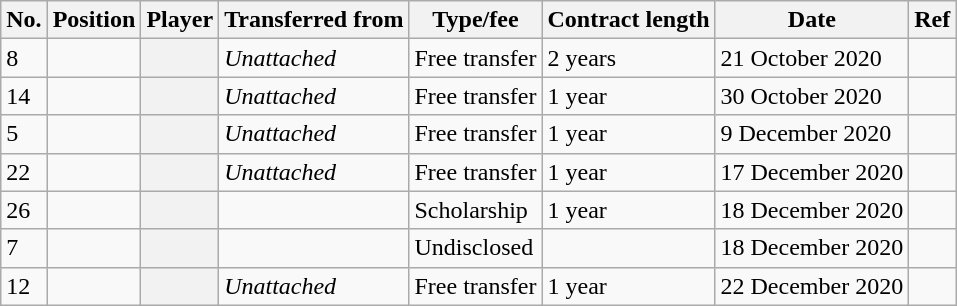<table class="wikitable plainrowheaders sortable" style="text-align:center; text-align:left">
<tr>
<th scope="col">No.</th>
<th scope="col">Position</th>
<th scope="col">Player</th>
<th scope="col">Transferred from</th>
<th scope="col">Type/fee</th>
<th scope="col">Contract length</th>
<th scope="col">Date</th>
<th scope="col" class="unsortable">Ref</th>
</tr>
<tr>
<td>8</td>
<td></td>
<th scope="row"></th>
<td><em>Unattached</em></td>
<td>Free transfer</td>
<td>2 years</td>
<td>21 October 2020</td>
<td></td>
</tr>
<tr>
<td>14</td>
<td></td>
<th scope="row"></th>
<td><em>Unattached</em></td>
<td>Free transfer</td>
<td>1 year</td>
<td>30 October 2020</td>
<td></td>
</tr>
<tr>
<td>5</td>
<td></td>
<th scope="row"></th>
<td><em>Unattached</em></td>
<td>Free transfer</td>
<td>1 year</td>
<td>9 December 2020</td>
<td></td>
</tr>
<tr>
<td>22</td>
<td></td>
<th scope="row"></th>
<td><em>Unattached</em></td>
<td>Free transfer</td>
<td>1 year</td>
<td>17 December 2020</td>
<td></td>
</tr>
<tr>
<td>26</td>
<td></td>
<th scope="row"></th>
<td></td>
<td>Scholarship</td>
<td>1 year</td>
<td>18 December 2020</td>
<td></td>
</tr>
<tr>
<td>7</td>
<td></td>
<th scope="row"></th>
<td></td>
<td>Undisclosed</td>
<td></td>
<td>18 December 2020</td>
<td></td>
</tr>
<tr>
<td>12</td>
<td></td>
<th scope="row"></th>
<td><em>Unattached</em></td>
<td>Free transfer</td>
<td>1 year</td>
<td>22 December 2020</td>
<td></td>
</tr>
</table>
